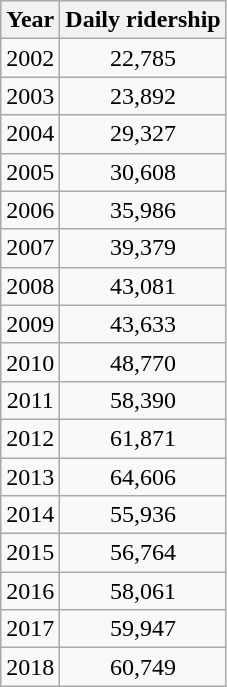<table class="wikitable" style="text-align:center">
<tr>
<th>Year</th>
<th>Daily ridership</th>
</tr>
<tr>
<td>2002</td>
<td>22,785</td>
</tr>
<tr>
<td>2003</td>
<td>23,892</td>
</tr>
<tr>
<td>2004</td>
<td>29,327</td>
</tr>
<tr>
<td>2005</td>
<td>30,608</td>
</tr>
<tr>
<td>2006</td>
<td>35,986</td>
</tr>
<tr>
<td>2007</td>
<td>39,379</td>
</tr>
<tr>
<td>2008</td>
<td>43,081</td>
</tr>
<tr>
<td>2009</td>
<td>43,633</td>
</tr>
<tr>
<td>2010</td>
<td>48,770</td>
</tr>
<tr>
<td>2011</td>
<td>58,390</td>
</tr>
<tr>
<td>2012</td>
<td>61,871</td>
</tr>
<tr>
<td>2013</td>
<td>64,606</td>
</tr>
<tr>
<td>2014</td>
<td>55,936</td>
</tr>
<tr>
<td>2015</td>
<td>56,764</td>
</tr>
<tr>
<td>2016</td>
<td>58,061</td>
</tr>
<tr>
<td>2017</td>
<td>59,947</td>
</tr>
<tr>
<td>2018</td>
<td>60,749</td>
</tr>
</table>
